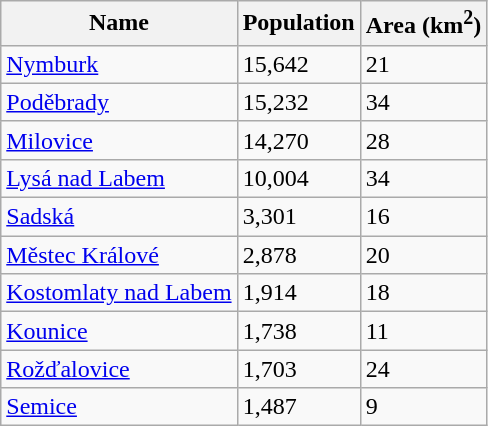<table class="wikitable sortable">
<tr>
<th>Name</th>
<th>Population</th>
<th>Area (km<sup>2</sup>)</th>
</tr>
<tr>
<td><a href='#'>Nymburk</a></td>
<td>15,642</td>
<td>21</td>
</tr>
<tr>
<td><a href='#'>Poděbrady</a></td>
<td>15,232</td>
<td>34</td>
</tr>
<tr>
<td><a href='#'>Milovice</a></td>
<td>14,270</td>
<td>28</td>
</tr>
<tr>
<td><a href='#'>Lysá nad Labem</a></td>
<td>10,004</td>
<td>34</td>
</tr>
<tr>
<td><a href='#'>Sadská</a></td>
<td>3,301</td>
<td>16</td>
</tr>
<tr>
<td><a href='#'>Městec Králové</a></td>
<td>2,878</td>
<td>20</td>
</tr>
<tr>
<td><a href='#'>Kostomlaty nad Labem</a></td>
<td>1,914</td>
<td>18</td>
</tr>
<tr>
<td><a href='#'>Kounice</a></td>
<td>1,738</td>
<td>11</td>
</tr>
<tr>
<td><a href='#'>Rožďalovice</a></td>
<td>1,703</td>
<td>24</td>
</tr>
<tr>
<td><a href='#'>Semice</a></td>
<td>1,487</td>
<td>9</td>
</tr>
</table>
